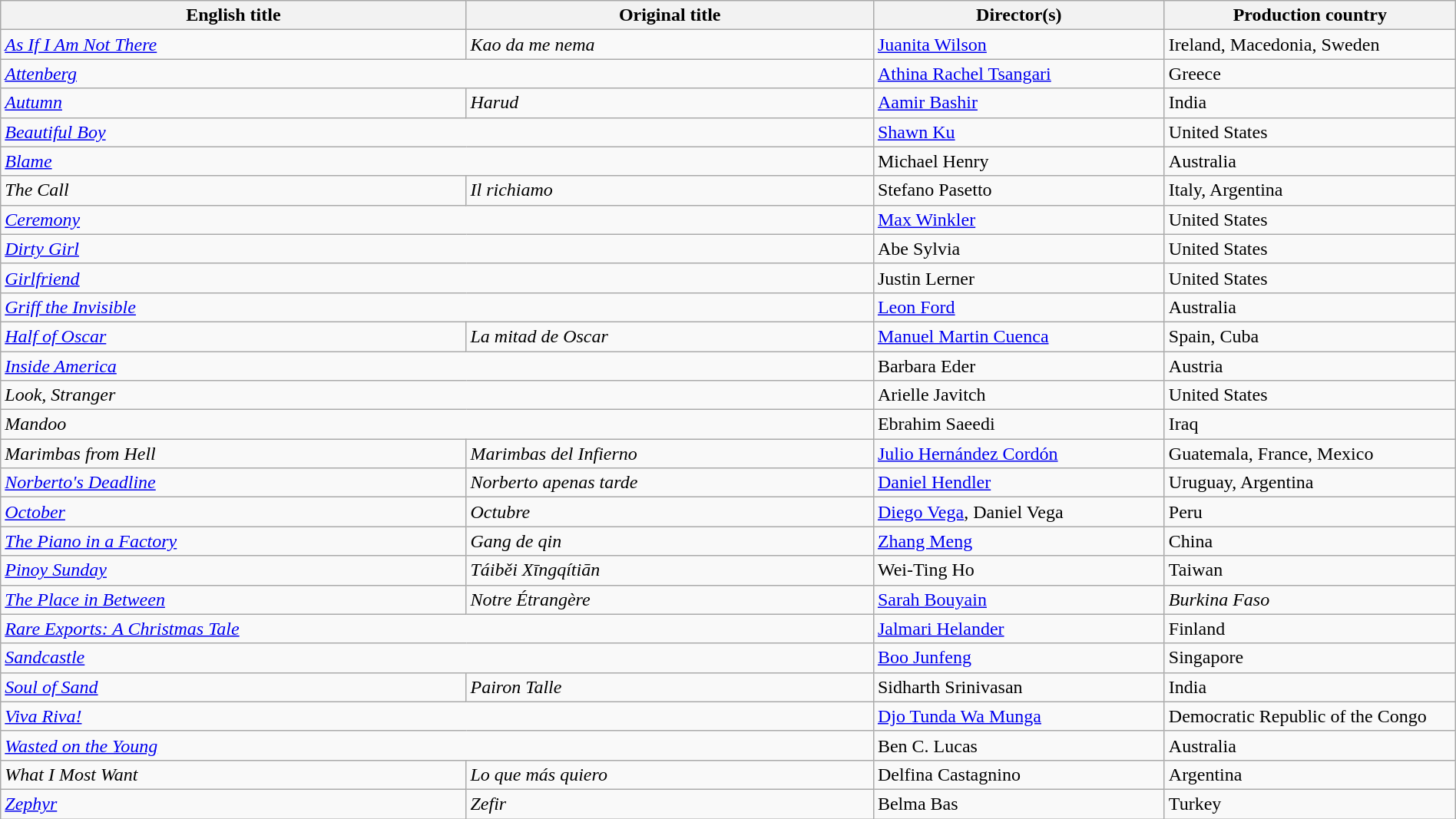<table class="sortable wikitable" width="100%">
<tr>
<th scope="col" width="32%">English title</th>
<th scope="col" width="28%">Original title</th>
<th scope="col" width="20%">Director(s)</th>
<th scope="col" width="20%">Production country</th>
</tr>
<tr>
<td><em><a href='#'>As If I Am Not There</a></em></td>
<td><em>Kao da me nema</em></td>
<td><a href='#'>Juanita Wilson</a></td>
<td>Ireland, Macedonia, Sweden</td>
</tr>
<tr>
<td colspan=2><em><a href='#'>Attenberg</a></em></td>
<td><a href='#'>Athina Rachel Tsangari</a></td>
<td>Greece</td>
</tr>
<tr>
<td><em><a href='#'>Autumn</a></em></td>
<td><em>Harud</em></td>
<td><a href='#'>Aamir Bashir</a></td>
<td>India</td>
</tr>
<tr>
<td colspan=2><em><a href='#'>Beautiful Boy</a></em></td>
<td><a href='#'>Shawn Ku</a></td>
<td>United States</td>
</tr>
<tr>
<td colspan=2><em><a href='#'>Blame</a></em></td>
<td>Michael Henry</td>
<td>Australia</td>
</tr>
<tr>
<td><em>The Call</em></td>
<td><em>Il richiamo</em></td>
<td>Stefano Pasetto</td>
<td>Italy, Argentina</td>
</tr>
<tr>
<td colspan=2><em><a href='#'>Ceremony</a></em></td>
<td><a href='#'>Max Winkler</a></td>
<td>United States</td>
</tr>
<tr>
<td colspan=2><em><a href='#'>Dirty Girl</a></em></td>
<td>Abe Sylvia</td>
<td>United States</td>
</tr>
<tr>
<td colspan=2><em><a href='#'>Girlfriend</a></em></td>
<td>Justin Lerner</td>
<td>United States</td>
</tr>
<tr>
<td colspan=2><em><a href='#'>Griff the Invisible</a></em></td>
<td><a href='#'>Leon Ford</a></td>
<td>Australia</td>
</tr>
<tr>
<td><em><a href='#'>Half of Oscar</a></em></td>
<td><em>La mitad de Oscar</em></td>
<td><a href='#'>Manuel Martin Cuenca</a></td>
<td>Spain, Cuba</td>
</tr>
<tr>
<td colspan=2><em><a href='#'>Inside America</a></em></td>
<td>Barbara Eder</td>
<td>Austria</td>
</tr>
<tr>
<td colspan=2><em>Look, Stranger</em></td>
<td>Arielle Javitch</td>
<td>United States</td>
</tr>
<tr>
<td colspan=2><em>Mandoo</em></td>
<td>Ebrahim Saeedi</td>
<td>Iraq</td>
</tr>
<tr>
<td><em>Marimbas from Hell</em></td>
<td><em>Marimbas del Infierno</em></td>
<td><a href='#'>Julio Hernández Cordón</a></td>
<td>Guatemala, France, Mexico</td>
</tr>
<tr>
<td><em><a href='#'>Norberto's Deadline</a></em></td>
<td><em>Norberto apenas tarde</em></td>
<td><a href='#'>Daniel Hendler</a></td>
<td>Uruguay, Argentina</td>
</tr>
<tr>
<td><em><a href='#'>October</a></em></td>
<td><em>Octubre</em></td>
<td><a href='#'>Diego Vega</a>, Daniel Vega</td>
<td>Peru</td>
</tr>
<tr>
<td><em><a href='#'>The Piano in a Factory</a></em></td>
<td><em>Gang de qin</em></td>
<td><a href='#'>Zhang Meng</a></td>
<td>China</td>
</tr>
<tr>
<td><em><a href='#'>Pinoy Sunday</a></em></td>
<td><em>Táiběi Xīngqítiān</em></td>
<td>Wei-Ting Ho</td>
<td>Taiwan</td>
</tr>
<tr>
<td><em><a href='#'>The Place in Between</a></em></td>
<td><em>Notre Étrangère</em></td>
<td><a href='#'>Sarah Bouyain</a></td>
<td><em>Burkina Faso</em></td>
</tr>
<tr>
<td colspan=2><em><a href='#'>Rare Exports: A Christmas Tale</a></em></td>
<td><a href='#'>Jalmari Helander</a></td>
<td>Finland</td>
</tr>
<tr>
<td colspan=2><em><a href='#'>Sandcastle</a></em></td>
<td><a href='#'>Boo Junfeng</a></td>
<td>Singapore</td>
</tr>
<tr>
<td><em><a href='#'>Soul of Sand</a></em></td>
<td><em>Pairon Talle</em></td>
<td>Sidharth Srinivasan</td>
<td>India</td>
</tr>
<tr>
<td colspan=2><em><a href='#'>Viva Riva!</a></em></td>
<td><a href='#'>Djo Tunda Wa Munga</a></td>
<td>Democratic Republic of the Congo</td>
</tr>
<tr>
<td colspan=2><em><a href='#'>Wasted on the Young</a></em></td>
<td>Ben C. Lucas</td>
<td>Australia</td>
</tr>
<tr>
<td><em>What I Most Want</em></td>
<td><em>Lo que más quiero</em></td>
<td>Delfina Castagnino</td>
<td>Argentina</td>
</tr>
<tr>
<td><em><a href='#'>Zephyr</a></em></td>
<td><em>Zefir</em></td>
<td>Belma Bas</td>
<td>Turkey</td>
</tr>
</table>
